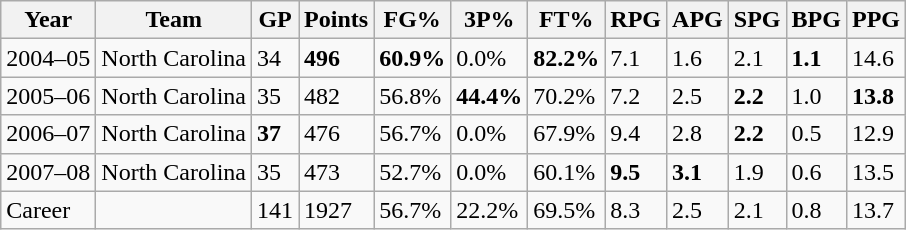<table class="wikitable">
<tr>
<th>Year</th>
<th>Team</th>
<th>GP</th>
<th>Points</th>
<th>FG%</th>
<th>3P%</th>
<th>FT%</th>
<th>RPG</th>
<th>APG</th>
<th>SPG</th>
<th>BPG</th>
<th>PPG</th>
</tr>
<tr>
<td>2004–05</td>
<td>North Carolina</td>
<td>34</td>
<td><strong>496</strong></td>
<td><strong>60.9%</strong></td>
<td>0.0%</td>
<td><strong>82.2%</strong></td>
<td>7.1</td>
<td>1.6</td>
<td>2.1</td>
<td><strong>1.1</strong></td>
<td>14.6</td>
</tr>
<tr>
<td>2005–06</td>
<td>North Carolina</td>
<td>35</td>
<td>482</td>
<td>56.8%</td>
<td><strong>44.4%</strong></td>
<td>70.2%</td>
<td>7.2</td>
<td>2.5</td>
<td><strong>2.2</strong></td>
<td>1.0</td>
<td><strong>13.8</strong></td>
</tr>
<tr>
<td>2006–07</td>
<td>North Carolina</td>
<td><strong>37</strong></td>
<td>476</td>
<td>56.7%</td>
<td>0.0%</td>
<td>67.9%</td>
<td>9.4</td>
<td>2.8</td>
<td><strong>2.2</strong></td>
<td>0.5</td>
<td>12.9</td>
</tr>
<tr>
<td>2007–08</td>
<td>North Carolina</td>
<td>35</td>
<td>473</td>
<td>52.7%</td>
<td>0.0%</td>
<td>60.1%</td>
<td><strong>9.5</strong></td>
<td><strong>3.1</strong></td>
<td>1.9</td>
<td>0.6</td>
<td>13.5</td>
</tr>
<tr>
<td>Career</td>
<td></td>
<td>141</td>
<td>1927</td>
<td>56.7%</td>
<td>22.2%</td>
<td>69.5%</td>
<td>8.3</td>
<td>2.5</td>
<td>2.1</td>
<td>0.8</td>
<td>13.7</td>
</tr>
</table>
